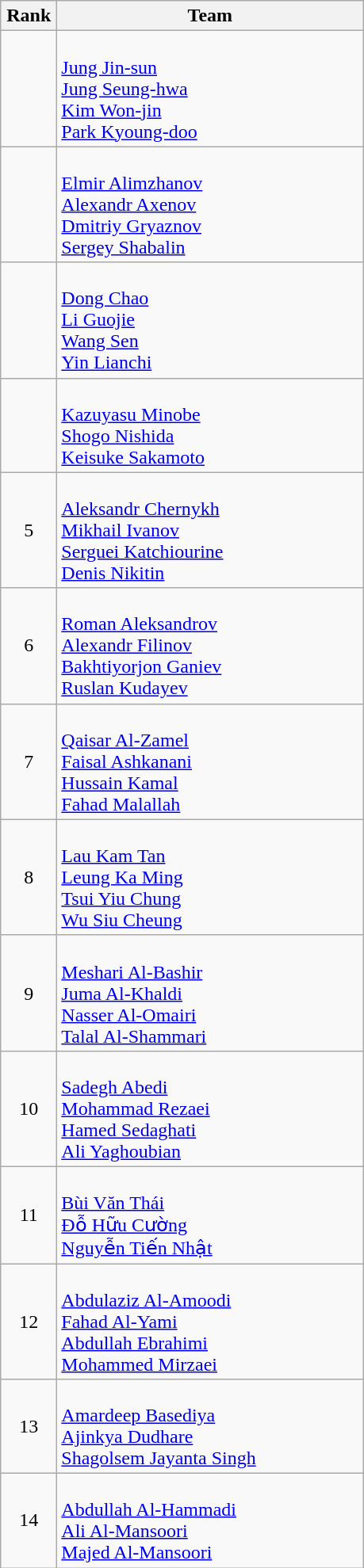<table class="wikitable" style="text-align: center;">
<tr>
<th width=40>Rank</th>
<th width=250>Team</th>
</tr>
<tr>
<td></td>
<td align=left><br><a href='#'>Jung Jin-sun</a><br><a href='#'>Jung Seung-hwa</a><br><a href='#'>Kim Won-jin</a><br><a href='#'>Park Kyoung-doo</a></td>
</tr>
<tr>
<td></td>
<td align=left><br><a href='#'>Elmir Alimzhanov</a><br><a href='#'>Alexandr Axenov</a><br><a href='#'>Dmitriy Gryaznov</a><br><a href='#'>Sergey Shabalin</a></td>
</tr>
<tr>
<td></td>
<td align=left><br><a href='#'>Dong Chao</a><br><a href='#'>Li Guojie</a><br><a href='#'>Wang Sen</a><br><a href='#'>Yin Lianchi</a></td>
</tr>
<tr>
<td></td>
<td align=left><br><a href='#'>Kazuyasu Minobe</a><br><a href='#'>Shogo Nishida</a><br><a href='#'>Keisuke Sakamoto</a></td>
</tr>
<tr>
<td>5</td>
<td align=left><br><a href='#'>Aleksandr Chernykh</a><br><a href='#'>Mikhail Ivanov</a><br><a href='#'>Serguei Katchiourine</a><br><a href='#'>Denis Nikitin</a></td>
</tr>
<tr>
<td>6</td>
<td align=left><br><a href='#'>Roman Aleksandrov</a><br><a href='#'>Alexandr Filinov</a><br><a href='#'>Bakhtiyorjon Ganiev</a><br><a href='#'>Ruslan Kudayev</a></td>
</tr>
<tr>
<td>7</td>
<td align=left><br><a href='#'>Qaisar Al-Zamel</a><br><a href='#'>Faisal Ashkanani</a><br><a href='#'>Hussain Kamal</a><br><a href='#'>Fahad Malallah</a></td>
</tr>
<tr>
<td>8</td>
<td align=left><br><a href='#'>Lau Kam Tan</a><br><a href='#'>Leung Ka Ming</a><br><a href='#'>Tsui Yiu Chung</a><br><a href='#'>Wu Siu Cheung</a></td>
</tr>
<tr>
<td>9</td>
<td align=left><br><a href='#'>Meshari Al-Bashir</a><br><a href='#'>Juma Al-Khaldi</a><br><a href='#'>Nasser Al-Omairi</a><br><a href='#'>Talal Al-Shammari</a></td>
</tr>
<tr>
<td>10</td>
<td align=left><br><a href='#'>Sadegh Abedi</a><br><a href='#'>Mohammad Rezaei</a><br><a href='#'>Hamed Sedaghati</a><br><a href='#'>Ali Yaghoubian</a></td>
</tr>
<tr>
<td>11</td>
<td align=left><br><a href='#'>Bùi Văn Thái</a><br><a href='#'>Đỗ Hữu Cường</a><br><a href='#'>Nguyễn Tiến Nhật</a></td>
</tr>
<tr>
<td>12</td>
<td align=left><br><a href='#'>Abdulaziz Al-Amoodi</a><br><a href='#'>Fahad Al-Yami</a><br><a href='#'>Abdullah Ebrahimi</a><br><a href='#'>Mohammed Mirzaei</a></td>
</tr>
<tr>
<td>13</td>
<td align=left><br><a href='#'>Amardeep Basediya</a><br><a href='#'>Ajinkya Dudhare</a><br><a href='#'>Shagolsem Jayanta Singh</a></td>
</tr>
<tr>
<td>14</td>
<td align=left><br><a href='#'>Abdullah Al-Hammadi</a><br><a href='#'>Ali Al-Mansoori</a><br><a href='#'>Majed Al-Mansoori</a></td>
</tr>
</table>
